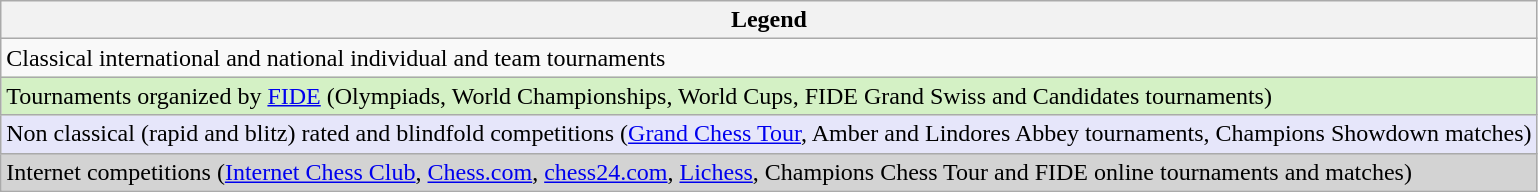<table class="wikitable">
<tr>
<th>Legend</th>
</tr>
<tr>
<td>Classical international and national individual and team tournaments</td>
</tr>
<tr style="background:#D4F1C5;">
<td>Tournaments organized by <a href='#'>FIDE</a> (Olympiads, World Championships, World Cups, FIDE Grand Swiss and Candidates tournaments)</td>
</tr>
<tr style="background:Lavender;">
<td>Non classical (rapid and blitz) rated and blindfold competitions (<a href='#'>Grand Chess Tour</a>, Amber and Lindores Abbey tournaments, Champions Showdown matches)</td>
</tr>
<tr style="background:lightgray;">
<td>Internet competitions (<a href='#'>Internet Chess Club</a>, <a href='#'>Chess.com</a>, <a href='#'>chess24.com</a>, <a href='#'>Lichess</a>, Champions Chess Tour and FIDE online tournaments and matches)</td>
</tr>
</table>
